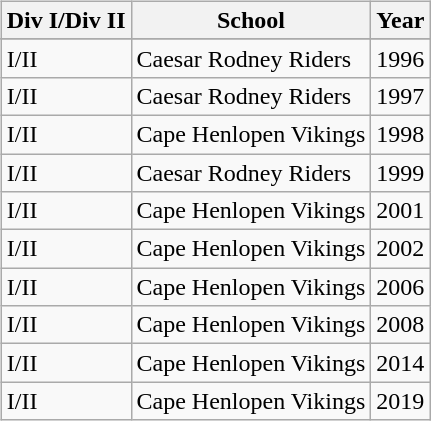<table>
<tr style="vertical-align:top;">
<td><br><table class="wikitable">
<tr>
<th>Div I/Div II</th>
<th>School</th>
<th>Year</th>
</tr>
<tr>
</tr>
<tr>
<td>I/II</td>
<td>Caesar Rodney Riders</td>
<td>1996</td>
</tr>
<tr>
<td>I/II</td>
<td>Caesar Rodney Riders</td>
<td>1997</td>
</tr>
<tr>
<td>I/II</td>
<td>Cape Henlopen Vikings</td>
<td>1998</td>
</tr>
<tr>
<td>I/II</td>
<td>Caesar Rodney Riders</td>
<td>1999</td>
</tr>
<tr>
<td>I/II</td>
<td>Cape Henlopen Vikings</td>
<td>2001</td>
</tr>
<tr>
<td>I/II</td>
<td>Cape Henlopen Vikings</td>
<td>2002</td>
</tr>
<tr>
<td>I/II</td>
<td>Cape Henlopen Vikings</td>
<td>2006</td>
</tr>
<tr>
<td>I/II</td>
<td>Cape Henlopen Vikings</td>
<td>2008</td>
</tr>
<tr>
<td>I/II</td>
<td>Cape Henlopen Vikings</td>
<td>2014</td>
</tr>
<tr>
<td>I/II</td>
<td>Cape Henlopen Vikings</td>
<td>2019</td>
</tr>
</table>
</td>
</tr>
</table>
